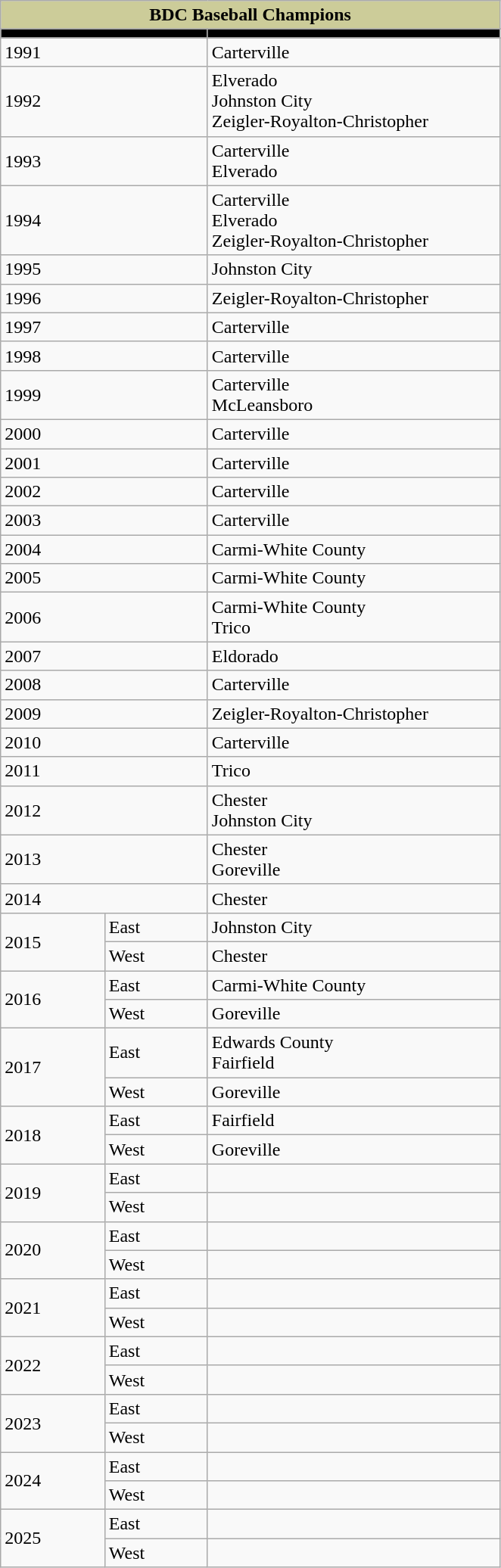<table class="wikitable" border="1">
<tr style="background: #cccc99; color: black">
<td colspan="3" style="text-align:center;"><strong>BDC Baseball Champions</strong></td>
</tr>
<tr>
</tr>
<tr style="background: black; color: #cccc99">
<td width="175" colspan="2"></td>
<td width="250"></td>
</tr>
<tr style="background: #cccc99; color: black">
</tr>
<tr>
<td colspan="2">1991</td>
<td>Carterville</td>
</tr>
<tr>
<td colspan="2">1992</td>
<td>Elverado<br> Johnston City<br> Zeigler-Royalton-Christopher</td>
</tr>
<tr>
<td colspan="2">1993</td>
<td>Carterville<br> Elverado</td>
</tr>
<tr>
<td colspan="2">1994</td>
<td>Carterville<br> Elverado<br> Zeigler-Royalton-Christopher</td>
</tr>
<tr>
<td colspan="2">1995</td>
<td>Johnston City</td>
</tr>
<tr>
<td colspan="2">1996</td>
<td>Zeigler-Royalton-Christopher</td>
</tr>
<tr>
<td colspan="2">1997</td>
<td>Carterville</td>
</tr>
<tr>
<td colspan="2">1998</td>
<td>Carterville</td>
</tr>
<tr>
<td colspan="2">1999</td>
<td>Carterville<br> McLeansboro</td>
</tr>
<tr>
<td colspan="2">2000</td>
<td>Carterville</td>
</tr>
<tr>
<td colspan="2">2001</td>
<td>Carterville</td>
</tr>
<tr>
<td colspan="2">2002</td>
<td>Carterville</td>
</tr>
<tr>
<td colspan="2">2003</td>
<td>Carterville</td>
</tr>
<tr>
<td colspan="2">2004</td>
<td>Carmi-White County</td>
</tr>
<tr>
<td colspan="2">2005</td>
<td>Carmi-White County</td>
</tr>
<tr>
<td colspan="2">2006</td>
<td>Carmi-White County<br> Trico</td>
</tr>
<tr>
<td colspan="2">2007</td>
<td>Eldorado</td>
</tr>
<tr>
<td colspan="2">2008</td>
<td>Carterville</td>
</tr>
<tr>
<td colspan="2">2009</td>
<td>Zeigler-Royalton-Christopher</td>
</tr>
<tr>
<td colspan="2">2010</td>
<td>Carterville</td>
</tr>
<tr>
<td colspan="2">2011</td>
<td>Trico</td>
</tr>
<tr>
<td colspan="2">2012</td>
<td>Chester<br> Johnston City</td>
</tr>
<tr>
<td colspan="2">2013</td>
<td>Chester<br> Goreville</td>
</tr>
<tr>
<td colspan="2">2014</td>
<td>Chester</td>
</tr>
<tr>
<td rowspan="2">2015</td>
<td>East</td>
<td>Johnston City</td>
</tr>
<tr>
<td>West</td>
<td>Chester</td>
</tr>
<tr>
<td rowspan="2">2016</td>
<td>East</td>
<td>Carmi-White County</td>
</tr>
<tr>
<td>West</td>
<td>Goreville</td>
</tr>
<tr>
<td rowspan="2">2017</td>
<td>East</td>
<td>Edwards County<br> Fairfield</td>
</tr>
<tr>
<td>West</td>
<td>Goreville</td>
</tr>
<tr>
<td rowspan="2">2018</td>
<td>East</td>
<td>Fairfield</td>
</tr>
<tr>
<td>West</td>
<td>Goreville</td>
</tr>
<tr>
<td rowspan="2">2019</td>
<td>East</td>
<td></td>
</tr>
<tr>
<td>West</td>
<td></td>
</tr>
<tr>
<td rowspan="2">2020</td>
<td>East</td>
<td></td>
</tr>
<tr>
<td>West</td>
<td></td>
</tr>
<tr>
<td rowspan="2">2021</td>
<td>East</td>
<td></td>
</tr>
<tr>
<td>West</td>
<td></td>
</tr>
<tr>
<td rowspan="2">2022</td>
<td>East</td>
<td></td>
</tr>
<tr>
<td>West</td>
<td></td>
</tr>
<tr>
<td rowspan="2">2023</td>
<td>East</td>
<td></td>
</tr>
<tr>
<td>West</td>
<td></td>
</tr>
<tr>
<td rowspan="2">2024</td>
<td>East</td>
<td></td>
</tr>
<tr>
<td>West</td>
<td></td>
</tr>
<tr>
<td rowspan="2">2025</td>
<td>East</td>
<td></td>
</tr>
<tr>
<td>West</td>
<td></td>
</tr>
</table>
